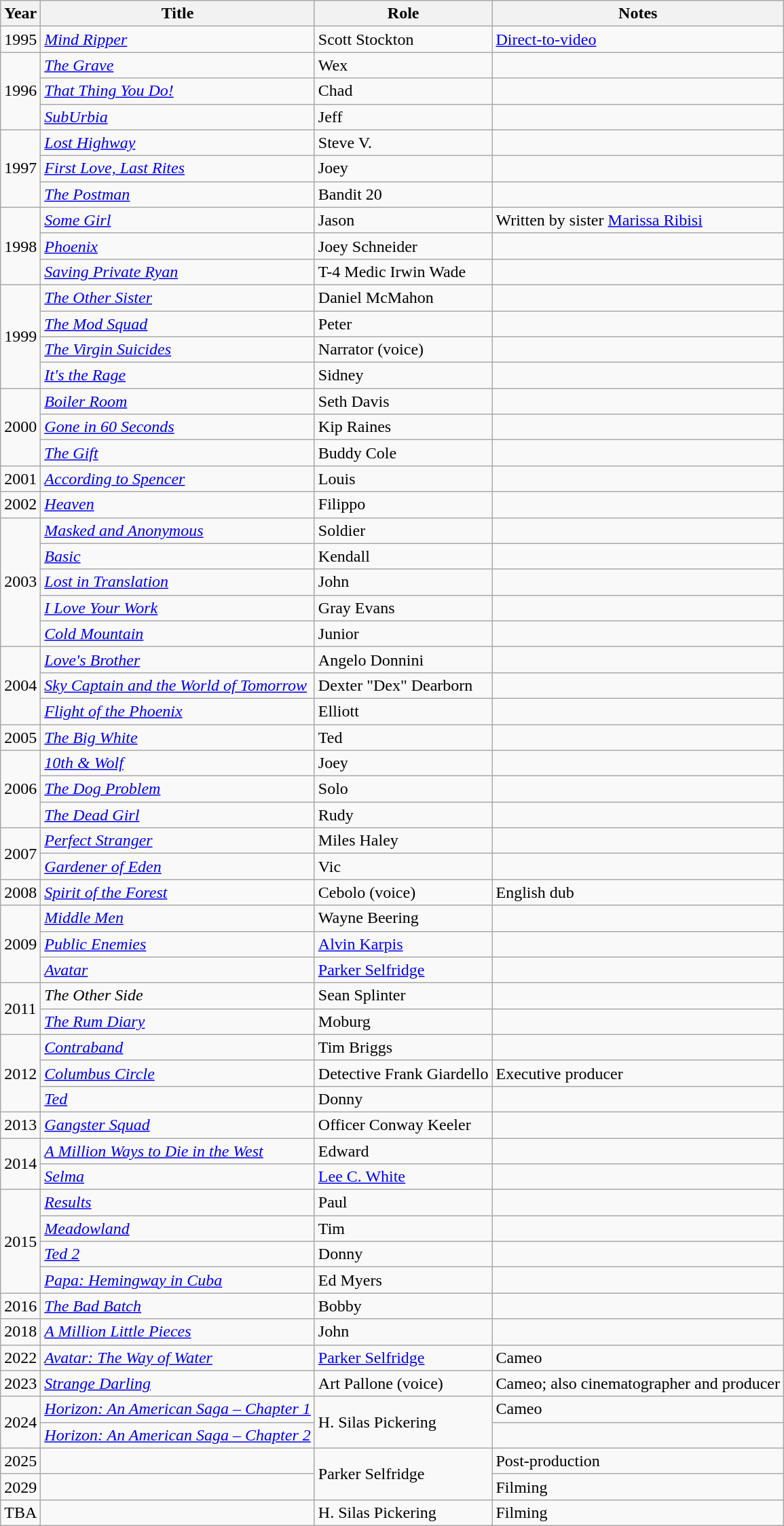<table class="wikitable sortable">
<tr>
<th>Year</th>
<th>Title</th>
<th>Role</th>
<th class="unsortable">Notes</th>
</tr>
<tr>
<td>1995</td>
<td><em><a href='#'>Mind Ripper</a></em></td>
<td>Scott Stockton</td>
<td><a href='#'>Direct-to-video</a></td>
</tr>
<tr>
<td rowspan="3">1996</td>
<td><em><a href='#'>The Grave</a></em></td>
<td>Wex</td>
<td></td>
</tr>
<tr>
<td><em><a href='#'>That Thing You Do!</a></em></td>
<td>Chad</td>
<td></td>
</tr>
<tr>
<td><em><a href='#'>SubUrbia</a></em></td>
<td>Jeff</td>
<td></td>
</tr>
<tr>
<td rowspan="3">1997</td>
<td><em><a href='#'>Lost Highway</a></em></td>
<td>Steve V.</td>
<td></td>
</tr>
<tr>
<td><em><a href='#'>First Love, Last Rites</a></em></td>
<td>Joey</td>
<td></td>
</tr>
<tr>
<td><em><a href='#'>The Postman</a></em></td>
<td>Bandit 20</td>
<td></td>
</tr>
<tr>
<td rowspan="3">1998</td>
<td><em><a href='#'>Some Girl</a></em></td>
<td>Jason</td>
<td>Written by sister <a href='#'>Marissa Ribisi</a></td>
</tr>
<tr>
<td><em><a href='#'>Phoenix</a></em></td>
<td>Joey Schneider</td>
<td></td>
</tr>
<tr>
<td><em><a href='#'>Saving Private Ryan</a></em></td>
<td>T-4 Medic Irwin Wade</td>
<td></td>
</tr>
<tr>
<td rowspan="4">1999</td>
<td><em><a href='#'>The Other Sister</a></em></td>
<td>Daniel McMahon</td>
<td></td>
</tr>
<tr>
<td><em><a href='#'>The Mod Squad</a></em></td>
<td>Peter</td>
<td></td>
</tr>
<tr>
<td><em><a href='#'>The Virgin Suicides</a></em></td>
<td>Narrator (voice)</td>
<td></td>
</tr>
<tr>
<td><em><a href='#'>It's the Rage</a></em></td>
<td>Sidney</td>
<td></td>
</tr>
<tr>
<td rowspan="3">2000</td>
<td><em><a href='#'>Boiler Room</a></em></td>
<td>Seth Davis</td>
<td></td>
</tr>
<tr>
<td><em><a href='#'>Gone in 60 Seconds</a></em></td>
<td>Kip Raines</td>
<td></td>
</tr>
<tr>
<td><em><a href='#'>The Gift</a></em></td>
<td>Buddy Cole</td>
<td></td>
</tr>
<tr>
<td>2001</td>
<td><em><a href='#'>According to Spencer</a></em></td>
<td>Louis</td>
<td></td>
</tr>
<tr>
<td>2002</td>
<td><em><a href='#'>Heaven</a></em></td>
<td>Filippo</td>
<td></td>
</tr>
<tr>
<td rowspan="5">2003</td>
<td><em><a href='#'>Masked and Anonymous</a></em></td>
<td>Soldier</td>
<td></td>
</tr>
<tr>
<td><em><a href='#'>Basic</a></em></td>
<td>Kendall</td>
<td></td>
</tr>
<tr>
<td><em><a href='#'>Lost in Translation</a></em></td>
<td>John</td>
<td></td>
</tr>
<tr>
<td><em><a href='#'>I Love Your Work</a></em></td>
<td>Gray Evans</td>
<td></td>
</tr>
<tr>
<td><em><a href='#'>Cold Mountain</a></em></td>
<td>Junior</td>
<td></td>
</tr>
<tr>
<td rowspan="3">2004</td>
<td><em><a href='#'>Love's Brother</a></em></td>
<td>Angelo Donnini</td>
<td></td>
</tr>
<tr>
<td><em><a href='#'>Sky Captain and the World of Tomorrow</a></em></td>
<td>Dexter "Dex" Dearborn</td>
<td></td>
</tr>
<tr>
<td><em><a href='#'>Flight of the Phoenix</a></em></td>
<td>Elliott</td>
<td></td>
</tr>
<tr>
<td>2005</td>
<td><em><a href='#'>The Big White</a></em></td>
<td>Ted</td>
<td></td>
</tr>
<tr>
<td rowspan="3">2006</td>
<td><em><a href='#'>10th & Wolf</a></em></td>
<td>Joey</td>
<td></td>
</tr>
<tr>
<td><em><a href='#'>The Dog Problem</a></em></td>
<td>Solo</td>
<td></td>
</tr>
<tr>
<td><em><a href='#'>The Dead Girl</a></em></td>
<td>Rudy</td>
<td></td>
</tr>
<tr>
<td rowspan="2">2007</td>
<td><em><a href='#'>Perfect Stranger</a></em></td>
<td>Miles Haley</td>
<td></td>
</tr>
<tr>
<td><em><a href='#'>Gardener of Eden</a></em></td>
<td>Vic</td>
<td></td>
</tr>
<tr>
<td>2008</td>
<td><em><a href='#'>Spirit of the Forest</a></em></td>
<td>Cebolo (voice)</td>
<td>English dub</td>
</tr>
<tr>
<td rowspan="3">2009</td>
<td><em><a href='#'>Middle Men</a></em></td>
<td>Wayne Beering</td>
<td></td>
</tr>
<tr>
<td><em><a href='#'>Public Enemies</a></em></td>
<td><a href='#'>Alvin Karpis</a></td>
<td></td>
</tr>
<tr>
<td><em><a href='#'>Avatar</a></em></td>
<td><a href='#'>Parker Selfridge</a></td>
<td></td>
</tr>
<tr>
<td rowspan="2">2011</td>
<td><em>The Other Side</em></td>
<td>Sean Splinter</td>
<td></td>
</tr>
<tr>
<td><em><a href='#'>The Rum Diary</a></em></td>
<td>Moburg</td>
<td></td>
</tr>
<tr>
<td rowspan="3">2012</td>
<td><em><a href='#'>Contraband</a></em></td>
<td>Tim Briggs</td>
<td></td>
</tr>
<tr>
<td><em><a href='#'>Columbus Circle</a></em></td>
<td>Detective Frank Giardello</td>
<td>Executive producer</td>
</tr>
<tr>
<td><em><a href='#'>Ted</a></em></td>
<td>Donny</td>
<td></td>
</tr>
<tr>
<td>2013</td>
<td><em><a href='#'>Gangster Squad</a></em></td>
<td>Officer Conway Keeler</td>
<td></td>
</tr>
<tr>
<td rowspan="2">2014</td>
<td><em><a href='#'>A Million Ways to Die in the West</a></em></td>
<td>Edward</td>
<td></td>
</tr>
<tr>
<td><em><a href='#'>Selma</a></em></td>
<td><a href='#'>Lee C. White</a></td>
<td></td>
</tr>
<tr>
<td rowspan="4">2015</td>
<td><em><a href='#'>Results</a></em></td>
<td>Paul</td>
<td></td>
</tr>
<tr>
<td><em><a href='#'>Meadowland</a></em></td>
<td>Tim</td>
<td></td>
</tr>
<tr>
<td><em><a href='#'>Ted 2</a></em></td>
<td>Donny</td>
<td></td>
</tr>
<tr>
<td><em><a href='#'>Papa: Hemingway in Cuba</a></em></td>
<td>Ed Myers</td>
<td></td>
</tr>
<tr>
<td>2016</td>
<td><em><a href='#'>The Bad Batch</a></em></td>
<td>Bobby</td>
<td></td>
</tr>
<tr>
<td>2018</td>
<td><em><a href='#'>A Million Little Pieces</a></em></td>
<td>John</td>
<td></td>
</tr>
<tr>
<td>2022</td>
<td><em><a href='#'>Avatar: The Way of Water</a></em></td>
<td><a href='#'>Parker Selfridge</a></td>
<td>Cameo</td>
</tr>
<tr>
<td>2023</td>
<td><em><a href='#'>Strange Darling</a></em></td>
<td>Art Pallone (voice)</td>
<td>Cameo; also cinematographer and producer</td>
</tr>
<tr>
<td rowspan="2">2024</td>
<td><em><a href='#'>Horizon: An American Saga – Chapter 1</a></em></td>
<td rowspan="2">H. Silas Pickering</td>
<td>Cameo</td>
</tr>
<tr>
<td><em><a href='#'>Horizon: An American Saga – Chapter 2</a></em></td>
<td></td>
</tr>
<tr>
<td>2025</td>
<td></td>
<td rowspan="2">Parker Selfridge</td>
<td>Post-production</td>
</tr>
<tr>
<td>2029</td>
<td></td>
<td>Filming</td>
</tr>
<tr>
<td>TBA</td>
<td></td>
<td>H. Silas Pickering</td>
<td>Filming</td>
</tr>
</table>
